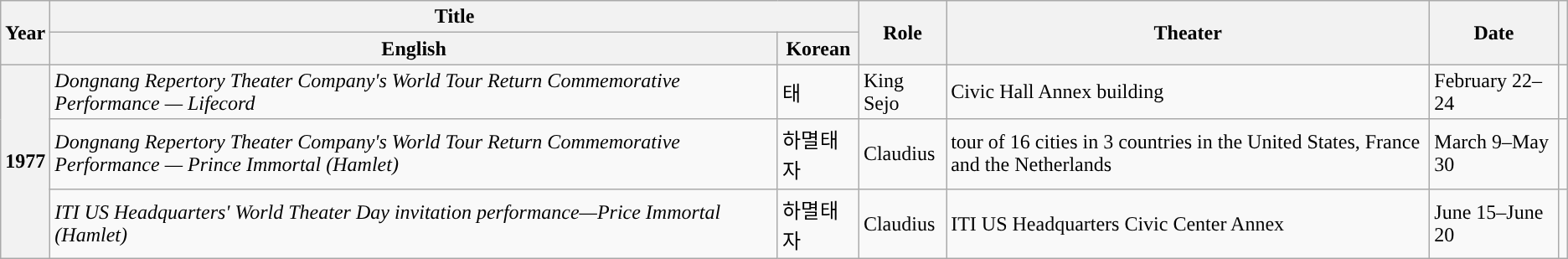<table Class="wikitable sortable plainrowheaders" style="clear:none; font-size:100%;">
<tr>
<th scope="col" rowspan="2">Year</th>
<th scope="col" colspan="2">Title</th>
<th scope="col" rowspan="2">Role</th>
<th scope="col" rowspan="2">Theater</th>
<th scope="col" rowspan="2">Date</th>
<th scope="col" rowspan="2" class="unsortable"></th>
</tr>
<tr>
<th>English</th>
<th>Korean</th>
</tr>
<tr>
<th scope="row" rowspan="3">1977</th>
<td><em>Dongnang Repertory Theater Company's World Tour Return Commemorative Performance — Lifecord</em></td>
<td>태</td>
<td>King Sejo</td>
<td>Civic Hall Annex building</td>
<td>February 22–24</td>
<td></td>
</tr>
<tr>
<td><em>Dongnang Repertory Theater Company's World Tour Return Commemorative Performance — Prince Immortal (Hamlet)</em></td>
<td>하멸태자</td>
<td>Claudius</td>
<td>tour of 16 cities in 3 countries in the United States, France and the Netherlands</td>
<td>March 9–May 30</td>
<td></td>
</tr>
<tr>
<td><em>ITI US Headquarters' World Theater Day invitation performance—Price Immortal (Hamlet)</em></td>
<td>하멸태자</td>
<td>Claudius</td>
<td>ITI US Headquarters Civic Center Annex</td>
<td>June 15–June 20</td>
<td></td>
</tr>
</table>
